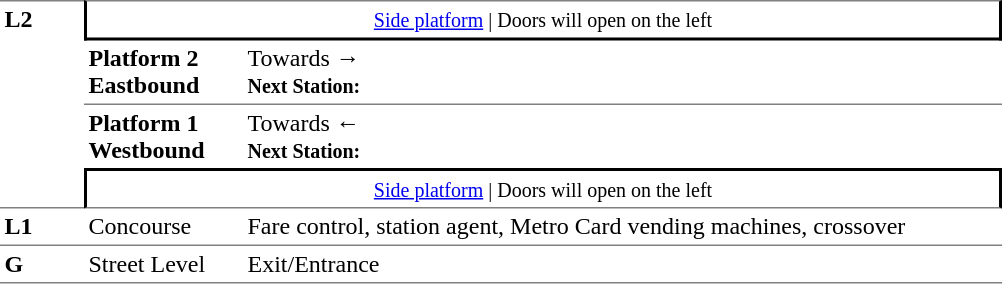<table table border=0 cellspacing=0 cellpadding=3>
<tr>
<td style="border-top:solid 1px grey;border-bottom:solid 1px grey;" width=50 rowspan=4 valign=top><strong>L2</strong></td>
<td style="border-top:solid 1px grey;border-right:solid 2px black;border-left:solid 2px black;border-bottom:solid 2px black;text-align:center;" colspan=2><small><a href='#'>Side platform</a> | Doors will open on the left </small></td>
</tr>
<tr>
<td style="border-bottom:solid 1px grey;" width=100><span><strong>Platform 2</strong><br><strong>Eastbound</strong></span></td>
<td style="border-bottom:solid 1px grey;" width=500>Towards → <br><small><strong>Next Station:</strong> </small></td>
</tr>
<tr>
<td><span><strong>Platform 1</strong><br><strong>Westbound</strong></span></td>
<td><span></span>Towards ← <br><small><strong>Next Station:</strong> </small></td>
</tr>
<tr>
<td style="border-top:solid 2px black;border-right:solid 2px black;border-left:solid 2px black;border-bottom:solid 1px grey;" colspan=2  align=center><small><a href='#'>Side platform</a> | Doors will open on the left </small></td>
</tr>
<tr>
<td valign=top><strong>L1</strong></td>
<td valign=top>Concourse</td>
<td valign=top>Fare control, station agent, Metro Card vending machines, crossover</td>
</tr>
<tr>
<td style="border-bottom:solid 1px grey;border-top:solid 1px grey;" width=50 valign=top><strong>G</strong></td>
<td style="border-top:solid 1px grey;border-bottom:solid 1px grey;" width=100 valign=top>Street Level</td>
<td style="border-top:solid 1px grey;border-bottom:solid 1px grey;" width=500 valign=top>Exit/Entrance</td>
</tr>
</table>
